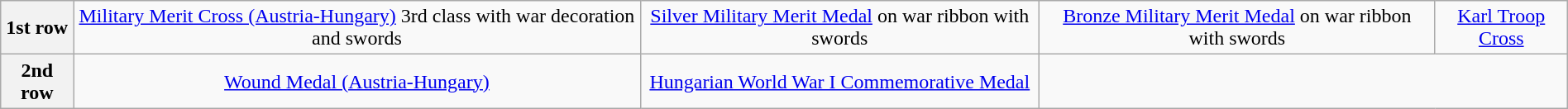<table class="wikitable" style="margin:1em auto; text-align:center;">
<tr>
<th>1st row</th>
<td><a href='#'>Military Merit Cross (Austria-Hungary)</a> 3rd class with war decoration and swords</td>
<td><a href='#'>Silver Military Merit Medal</a> on war ribbon with swords</td>
<td><a href='#'>Bronze Military Merit Medal</a> on war ribbon with swords</td>
<td><a href='#'>Karl Troop Cross</a></td>
</tr>
<tr>
<th>2nd row</th>
<td><a href='#'>Wound Medal (Austria-Hungary)</a></td>
<td><a href='#'>Hungarian World War I Commemorative Medal</a></td>
</tr>
</table>
